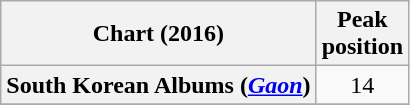<table class="wikitable sortable plainrowheaders">
<tr>
<th>Chart (2016)</th>
<th>Peak<br>position</th>
</tr>
<tr>
<th scope="row">South Korean Albums (<em><a href='#'>Gaon</a></em>)</th>
<td align="center">14</td>
</tr>
<tr>
</tr>
</table>
